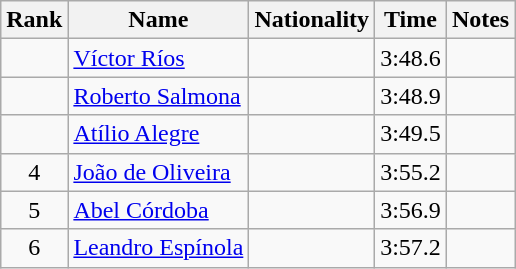<table class="wikitable sortable" style="text-align:center">
<tr>
<th>Rank</th>
<th>Name</th>
<th>Nationality</th>
<th>Time</th>
<th>Notes</th>
</tr>
<tr>
<td></td>
<td align=left><a href='#'>Víctor Ríos</a></td>
<td align=left></td>
<td>3:48.6</td>
<td></td>
</tr>
<tr>
<td></td>
<td align=left><a href='#'>Roberto Salmona</a></td>
<td align=left></td>
<td>3:48.9</td>
<td></td>
</tr>
<tr>
<td></td>
<td align=left><a href='#'>Atílio Alegre</a></td>
<td align=left></td>
<td>3:49.5</td>
<td></td>
</tr>
<tr>
<td>4</td>
<td align=left><a href='#'>João de Oliveira</a></td>
<td align=left></td>
<td>3:55.2</td>
<td></td>
</tr>
<tr>
<td>5</td>
<td align=left><a href='#'>Abel Córdoba</a></td>
<td align=left></td>
<td>3:56.9</td>
<td></td>
</tr>
<tr>
<td>6</td>
<td align=left><a href='#'>Leandro Espínola</a></td>
<td align=left></td>
<td>3:57.2</td>
<td></td>
</tr>
</table>
